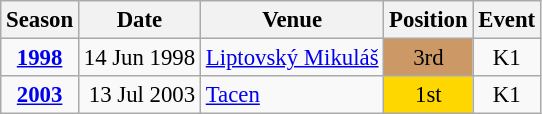<table class="wikitable" style="text-align:center; font-size:95%;">
<tr>
<th>Season</th>
<th>Date</th>
<th>Venue</th>
<th>Position</th>
<th>Event</th>
</tr>
<tr>
<td><strong><a href='#'>1998</a></strong></td>
<td align=right>14 Jun 1998</td>
<td align=left><a href='#'>Liptovský Mikuláš</a></td>
<td bgcolor=cc9966>3rd</td>
<td>K1</td>
</tr>
<tr>
<td><strong><a href='#'>2003</a></strong></td>
<td align=right>13 Jul 2003</td>
<td align=left><a href='#'>Tacen</a></td>
<td bgcolor=gold>1st</td>
<td>K1</td>
</tr>
</table>
